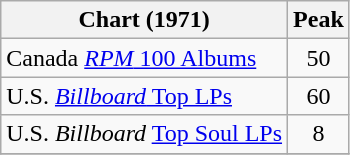<table class="wikitable">
<tr>
<th>Chart (1971)</th>
<th>Peak<br></th>
</tr>
<tr>
<td>Canada <a href='#'><em>RPM</em> 100 Albums</a></td>
<td align="center">50</td>
</tr>
<tr>
<td>U.S. <a href='#'><em>Billboard</em> Top LPs</a></td>
<td align="center">60</td>
</tr>
<tr>
<td>U.S. <em>Billboard</em> <a href='#'>Top Soul LPs</a></td>
<td align="center">8</td>
</tr>
<tr>
</tr>
</table>
